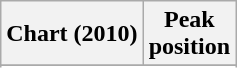<table class="wikitable sortable plainrowheaders" style="text-align:center">
<tr>
<th scope="col">Chart (2010)</th>
<th scope="col">Peak<br>position</th>
</tr>
<tr>
</tr>
<tr>
</tr>
<tr>
</tr>
</table>
